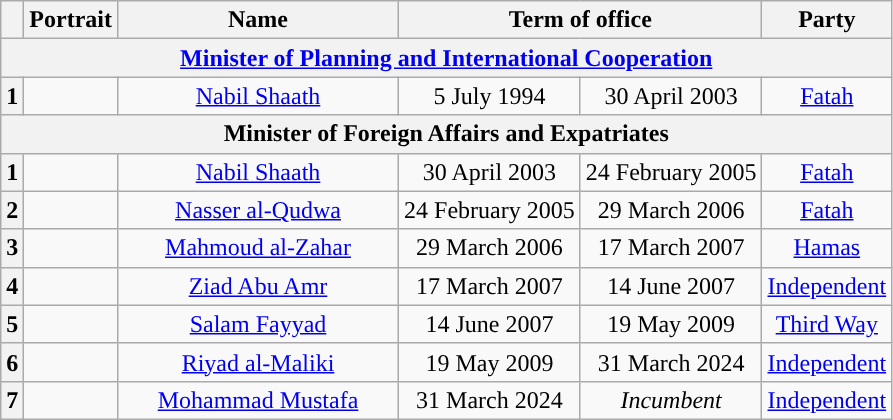<table class="wikitable" style="text-align:center">
<tr>
<th></th>
<th>Portrait</th>
<th width=180>Name<br></th>
<th colspan=2>Term of office</th>
<th>Party</th>
</tr>
<tr>
<th colspan="6"><a href='#'>Minister of Planning and International Cooperation</a></th>
</tr>
<tr>
<th style="background:">1</th>
<td></td>
<td><a href='#'>Nabil Shaath</a><br></td>
<td>5 July 1994</td>
<td>30 April 2003</td>
<td><a href='#'>Fatah</a><br></td>
</tr>
<tr>
<th colspan="6">Minister of Foreign Affairs and Expatriates</th>
</tr>
<tr>
<th style="background:">1</th>
<td></td>
<td><a href='#'>Nabil Shaath</a><br></td>
<td>30 April 2003</td>
<td>24 February 2005</td>
<td><a href='#'>Fatah</a><br></td>
</tr>
<tr>
<th style="background:">2</th>
<td></td>
<td><a href='#'>Nasser al-Qudwa</a><br></td>
<td>24 February 2005</td>
<td>29 March 2006</td>
<td><a href='#'>Fatah</a><br></td>
</tr>
<tr>
<th style="background:">3</th>
<td></td>
<td><a href='#'>Mahmoud al-Zahar</a><br></td>
<td>29 March 2006</td>
<td>17 March 2007</td>
<td><a href='#'>Hamas</a></td>
</tr>
<tr>
<th style="background:">4</th>
<td></td>
<td><a href='#'>Ziad Abu Amr</a><br></td>
<td>17 March 2007</td>
<td>14 June 2007</td>
<td><a href='#'>Independent</a></td>
</tr>
<tr>
<th style="background:">5</th>
<td></td>
<td><a href='#'>Salam Fayyad</a><br></td>
<td>14 June 2007</td>
<td>19 May 2009</td>
<td><a href='#'>Third Way</a></td>
</tr>
<tr>
<th style="background:">6</th>
<td></td>
<td><a href='#'>Riyad al-Maliki</a><br></td>
<td>19 May 2009</td>
<td>31 March 2024</td>
<td><a href='#'>Independent</a></td>
</tr>
<tr>
<th style="background:">7</th>
<td></td>
<td><a href='#'>Mohammad Mustafa</a><br></td>
<td>31 March 2024</td>
<td><em>Incumbent</em></td>
<td><a href='#'>Independent</a></td>
</tr>
</table>
